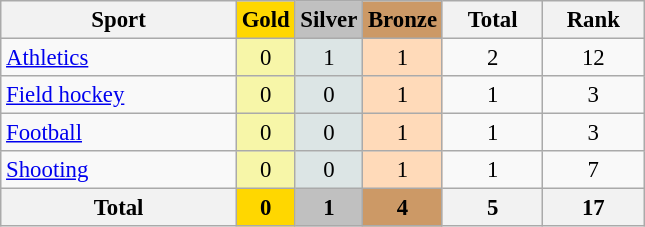<table class="wikitable sortable" style="text-align:center; font-size:95%">
<tr>
<th width=150>Sport</th>
<th style="background-color:gold; width=60;">Gold</th>
<th style="background-color:silver; width=60;">Silver</th>
<th style="background-color:#cc9966; width=60;">Bronze</th>
<th width=60>Total</th>
<th width=60>Rank</th>
</tr>
<tr>
<td align=left> <a href='#'>Athletics</a></td>
<td bgcolor=#f7f6a8>0</td>
<td bgcolor=#dce5e5>1</td>
<td bgcolor=#ffdab9>1</td>
<td>2</td>
<td>12</td>
</tr>
<tr>
<td align=left> <a href='#'>Field hockey</a></td>
<td bgcolor=#f7f6a8>0</td>
<td bgcolor=#dce5e5>0</td>
<td bgcolor=#ffdab9>1</td>
<td>1</td>
<td>3</td>
</tr>
<tr>
<td align=left> <a href='#'>Football</a></td>
<td bgcolor=#f7f6a8>0</td>
<td bgcolor=#dce5e5>0</td>
<td bgcolor=#ffdab9>1</td>
<td>1</td>
<td>3</td>
</tr>
<tr>
<td align=left> <a href='#'>Shooting</a></td>
<td bgcolor=#f7f6a8>0</td>
<td bgcolor=#dce5e5>0</td>
<td bgcolor=#ffdab9>1</td>
<td>1</td>
<td>7</td>
</tr>
<tr>
<th>Total</th>
<th style="background-color:gold; width=60;">0</th>
<th style="background-color:silver; width=60;">1</th>
<th style="background-color:#cc9966; width=60;">4</th>
<th>5</th>
<th>17</th>
</tr>
</table>
